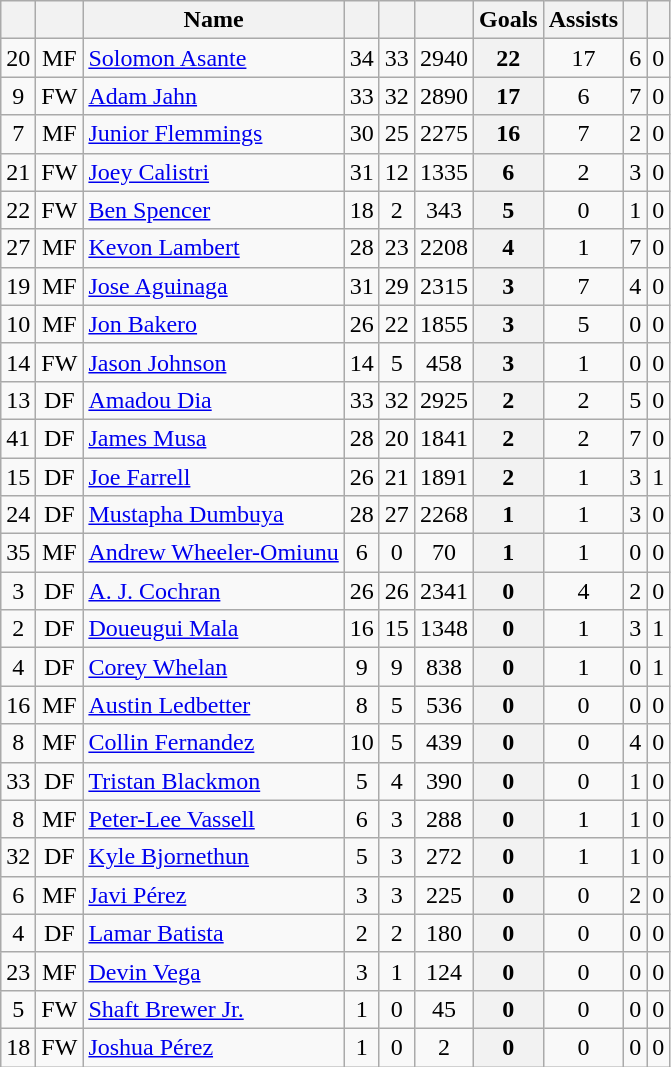<table class="wikitable sortable" style="text-align:center; font-size:100%;">
<tr>
<th></th>
<th></th>
<th>Name</th>
<th></th>
<th></th>
<th></th>
<th>Goals</th>
<th>Assists</th>
<th></th>
<th></th>
</tr>
<tr>
<td>20</td>
<td>MF</td>
<td align=left> <a href='#'>Solomon Asante</a></td>
<td>34</td>
<td>33</td>
<td>2940</td>
<th>22</th>
<td>17</td>
<td>6</td>
<td>0</td>
</tr>
<tr>
<td>9</td>
<td>FW</td>
<td align=left> <a href='#'>Adam Jahn</a></td>
<td>33</td>
<td>32</td>
<td>2890</td>
<th>17</th>
<td>6</td>
<td>7</td>
<td>0</td>
</tr>
<tr>
<td>7</td>
<td>MF</td>
<td align=left> <a href='#'>Junior Flemmings</a></td>
<td>30</td>
<td>25</td>
<td>2275</td>
<th>16</th>
<td>7</td>
<td>2</td>
<td>0</td>
</tr>
<tr>
<td>21</td>
<td>FW</td>
<td align=left> <a href='#'>Joey Calistri</a></td>
<td>31</td>
<td>12</td>
<td>1335</td>
<th>6</th>
<td>2</td>
<td>3</td>
<td>0</td>
</tr>
<tr>
<td>22</td>
<td>FW</td>
<td align=left> <a href='#'>Ben Spencer</a></td>
<td>18</td>
<td>2</td>
<td>343</td>
<th>5</th>
<td>0</td>
<td>1</td>
<td>0</td>
</tr>
<tr>
<td>27</td>
<td>MF</td>
<td align=left> <a href='#'>Kevon Lambert</a></td>
<td>28</td>
<td>23</td>
<td>2208</td>
<th>4</th>
<td>1</td>
<td>7</td>
<td>0</td>
</tr>
<tr>
<td>19</td>
<td>MF</td>
<td align=left> <a href='#'>Jose Aguinaga</a></td>
<td>31</td>
<td>29</td>
<td>2315</td>
<th>3</th>
<td>7</td>
<td>4</td>
<td>0</td>
</tr>
<tr>
<td>10</td>
<td>MF</td>
<td align=left> <a href='#'>Jon Bakero</a></td>
<td>26</td>
<td>22</td>
<td>1855</td>
<th>3</th>
<td>5</td>
<td>0</td>
<td>0</td>
</tr>
<tr>
<td>14</td>
<td>FW</td>
<td align=left> <a href='#'>Jason Johnson</a></td>
<td>14</td>
<td>5</td>
<td>458</td>
<th>3</th>
<td>1</td>
<td>0</td>
<td>0</td>
</tr>
<tr>
<td>13</td>
<td>DF</td>
<td align=left> <a href='#'>Amadou Dia</a></td>
<td>33</td>
<td>32</td>
<td>2925</td>
<th>2</th>
<td>2</td>
<td>5</td>
<td>0</td>
</tr>
<tr>
<td>41</td>
<td>DF</td>
<td align=left> <a href='#'>James Musa</a></td>
<td>28</td>
<td>20</td>
<td>1841</td>
<th>2</th>
<td>2</td>
<td>7</td>
<td>0</td>
</tr>
<tr>
<td>15</td>
<td>DF</td>
<td align=left> <a href='#'>Joe Farrell</a></td>
<td>26</td>
<td>21</td>
<td>1891</td>
<th>2</th>
<td>1</td>
<td>3</td>
<td>1</td>
</tr>
<tr>
<td>24</td>
<td>DF</td>
<td align=left> <a href='#'>Mustapha Dumbuya</a></td>
<td>28</td>
<td>27</td>
<td>2268</td>
<th>1</th>
<td>1</td>
<td>3</td>
<td>0</td>
</tr>
<tr>
<td>35</td>
<td>MF</td>
<td align=left> <a href='#'>Andrew Wheeler-Omiunu</a></td>
<td>6</td>
<td>0</td>
<td>70</td>
<th>1</th>
<td>1</td>
<td>0</td>
<td>0</td>
</tr>
<tr>
<td>3</td>
<td>DF</td>
<td align=left> <a href='#'>A. J. Cochran</a></td>
<td>26</td>
<td>26</td>
<td>2341</td>
<th>0</th>
<td>4</td>
<td>2</td>
<td>0</td>
</tr>
<tr>
<td>2</td>
<td>DF</td>
<td align=left> <a href='#'>Doueugui Mala</a></td>
<td>16</td>
<td>15</td>
<td>1348</td>
<th>0</th>
<td>1</td>
<td>3</td>
<td>1</td>
</tr>
<tr>
<td>4</td>
<td>DF</td>
<td align=left> <a href='#'>Corey Whelan</a></td>
<td>9</td>
<td>9</td>
<td>838</td>
<th>0</th>
<td>1</td>
<td>0</td>
<td>1</td>
</tr>
<tr>
<td>16</td>
<td>MF</td>
<td align=left> <a href='#'>Austin Ledbetter</a></td>
<td>8</td>
<td>5</td>
<td>536</td>
<th>0</th>
<td>0</td>
<td>0</td>
<td>0</td>
</tr>
<tr>
<td>8</td>
<td>MF</td>
<td align=left> <a href='#'>Collin Fernandez</a></td>
<td>10</td>
<td>5</td>
<td>439</td>
<th>0</th>
<td>0</td>
<td>4</td>
<td>0</td>
</tr>
<tr>
<td>33</td>
<td>DF</td>
<td align=left> <a href='#'>Tristan Blackmon</a></td>
<td>5</td>
<td>4</td>
<td>390</td>
<th>0</th>
<td>0</td>
<td>1</td>
<td>0</td>
</tr>
<tr>
<td>8</td>
<td>MF</td>
<td align=left> <a href='#'>Peter-Lee Vassell</a></td>
<td>6</td>
<td>3</td>
<td>288</td>
<th>0</th>
<td>1</td>
<td>1</td>
<td>0</td>
</tr>
<tr>
<td>32</td>
<td>DF</td>
<td align=left> <a href='#'>Kyle Bjornethun</a></td>
<td>5</td>
<td>3</td>
<td>272</td>
<th>0</th>
<td>1</td>
<td>1</td>
<td>0</td>
</tr>
<tr>
<td>6</td>
<td>MF</td>
<td align=left> <a href='#'>Javi Pérez</a></td>
<td>3</td>
<td>3</td>
<td>225</td>
<th>0</th>
<td>0</td>
<td>2</td>
<td>0</td>
</tr>
<tr>
<td>4</td>
<td>DF</td>
<td align=left> <a href='#'>Lamar Batista</a></td>
<td>2</td>
<td>2</td>
<td>180</td>
<th>0</th>
<td>0</td>
<td>0</td>
<td>0</td>
</tr>
<tr>
<td>23</td>
<td>MF</td>
<td align=left> <a href='#'>Devin Vega</a></td>
<td>3</td>
<td>1</td>
<td>124</td>
<th>0</th>
<td>0</td>
<td>0</td>
<td>0</td>
</tr>
<tr>
<td>5</td>
<td>FW</td>
<td align=left> <a href='#'>Shaft Brewer Jr.</a></td>
<td>1</td>
<td>0</td>
<td>45</td>
<th>0</th>
<td>0</td>
<td>0</td>
<td>0</td>
</tr>
<tr>
<td>18</td>
<td>FW</td>
<td align=left> <a href='#'>Joshua Pérez</a></td>
<td>1</td>
<td>0</td>
<td>2</td>
<th>0</th>
<td>0</td>
<td>0</td>
<td>0</td>
</tr>
</table>
